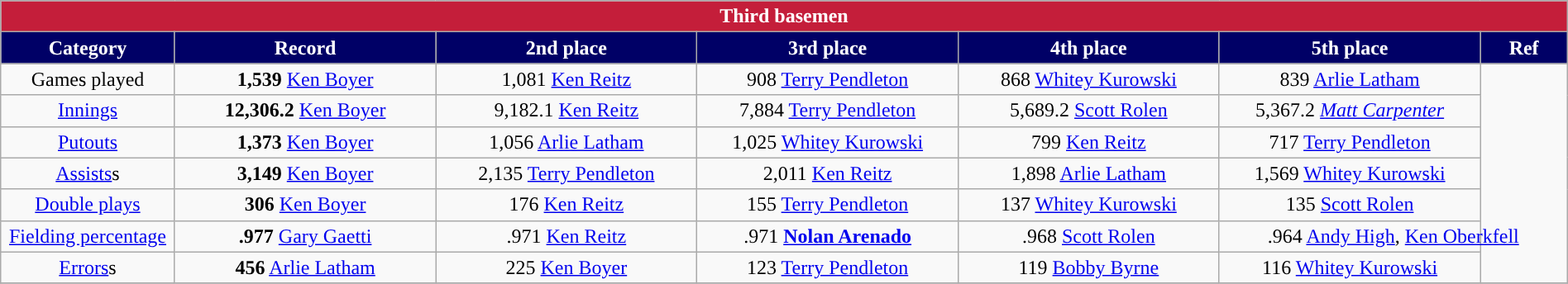<table class="wikitable" style="text-align:center; width:100%">
<tr>
<th colspan=7 style="background:#C41E3A;color:#FFFFFF;">Third basemen</th>
</tr>
<tr>
<th scope="col" width=10% style="background:#000066;color:#FFFFFF;">Category</th>
<th scope="col" width=15% style="background:#000066;color:#FFFFFF;">Record</th>
<th scope="col" width=15% style="background:#000066;color:#FFFFFF;">2nd place</th>
<th scope="col" width=15% style="background:#000066;color:#FFFFFF;">3rd place</th>
<th scope="col" width=15% style="background:#000066;color:#FFFFFF;">4th place</th>
<th scope="col" width=15% style="background:#000066;color:#FFFFFF;">5th place</th>
<th scope="col" width=5% style="background:#000066;color:#FFFFFF;">Ref</th>
</tr>
<tr>
<td>Games played</td>
<td><strong>1,539</strong> <a href='#'>Ken Boyer</a></td>
<td>1,081 <a href='#'>Ken Reitz</a></td>
<td>908 <a href='#'>Terry Pendleton</a></td>
<td>868 <a href='#'>Whitey Kurowski</a></td>
<td>839 <a href='#'>Arlie Latham</a></td>
<td rowspan="7" style="text-align: center;"></td>
</tr>
<tr>
<td><a href='#'>Innings</a></td>
<td><strong>12,306.2</strong> <a href='#'>Ken Boyer</a></td>
<td>9,182.1 <a href='#'>Ken Reitz</a></td>
<td>7,884 <a href='#'>Terry Pendleton</a></td>
<td>5,689.2 <a href='#'>Scott Rolen</a></td>
<td>5,367.2 <em><a href='#'>Matt Carpenter</a></em></td>
</tr>
<tr>
<td><a href='#'>Putouts</a></td>
<td><strong>1,373</strong> <a href='#'>Ken Boyer</a></td>
<td>1,056 <a href='#'>Arlie Latham</a></td>
<td>1,025 <a href='#'>Whitey Kurowski</a></td>
<td>799 <a href='#'>Ken Reitz</a></td>
<td>717 <a href='#'>Terry Pendleton</a></td>
</tr>
<tr>
<td><a href='#'>Assists</a>s</td>
<td><strong>3,149</strong> <a href='#'>Ken Boyer</a></td>
<td>2,135 <a href='#'>Terry Pendleton</a></td>
<td>2,011 <a href='#'>Ken Reitz</a></td>
<td>1,898 <a href='#'>Arlie Latham</a></td>
<td>1,569 <a href='#'>Whitey Kurowski</a></td>
</tr>
<tr>
<td><a href='#'>Double plays</a></td>
<td><strong>306</strong> <a href='#'>Ken Boyer</a></td>
<td>176 <a href='#'>Ken Reitz</a></td>
<td>155 <a href='#'>Terry Pendleton</a></td>
<td>137 <a href='#'>Whitey Kurowski</a></td>
<td>135 <a href='#'>Scott Rolen</a></td>
</tr>
<tr>
<td><a href='#'>Fielding percentage</a></td>
<td><strong>.977</strong> <a href='#'>Gary Gaetti</a></td>
<td>.971 <a href='#'>Ken Reitz</a></td>
<td>.971 <strong><a href='#'>Nolan Arenado</a></strong></td>
<td>.968 <a href='#'>Scott Rolen</a></td>
<td colspan="2" style="text-align: center;">.964 <a href='#'>Andy High</a>, <a href='#'>Ken Oberkfell</a></td>
</tr>
<tr>
<td><a href='#'>Errors</a>s</td>
<td><strong>456</strong> <a href='#'>Arlie Latham</a></td>
<td>225 <a href='#'>Ken Boyer</a></td>
<td>123 <a href='#'>Terry Pendleton</a></td>
<td>119 <a href='#'>Bobby Byrne</a></td>
<td>116 <a href='#'>Whitey Kurowski</a></td>
</tr>
<tr>
</tr>
</table>
